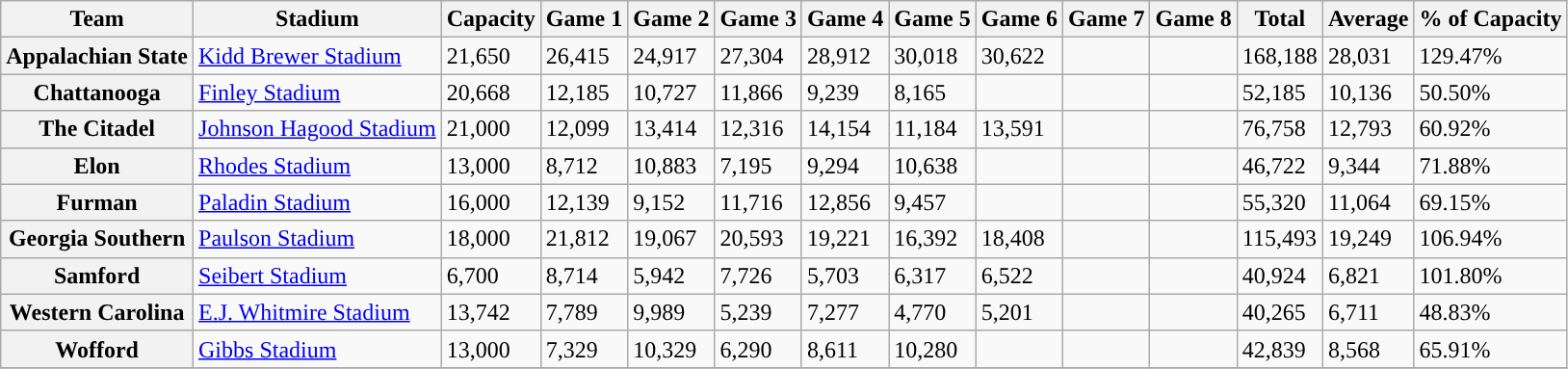<table class="wikitable sortable">
<tr>
<th>Team</th>
<th>Stadium</th>
<th>Capacity</th>
<th>Game 1</th>
<th>Game 2</th>
<th>Game 3</th>
<th>Game 4</th>
<th>Game 5</th>
<th>Game 6</th>
<th>Game 7</th>
<th>Game 8</th>
<th>Total</th>
<th>Average</th>
<th>% of Capacity</th>
</tr>
<tr>
<th>Appalachian State</th>
<td><a href='#'>Kidd Brewer Stadium</a></td>
<td>21,650</td>
<td>26,415</td>
<td>24,917</td>
<td>27,304</td>
<td>28,912</td>
<td>30,018</td>
<td>30,622</td>
<td align=center></td>
<td align=center></td>
<td>168,188</td>
<td>28,031</td>
<td>129.47%</td>
</tr>
<tr>
<th>Chattanooga</th>
<td><a href='#'>Finley Stadium</a></td>
<td>20,668</td>
<td>12,185</td>
<td>10,727</td>
<td>11,866</td>
<td>9,239</td>
<td>8,165</td>
<td align=center></td>
<td align=center></td>
<td align=center></td>
<td>52,185</td>
<td>10,136</td>
<td>50.50%</td>
</tr>
<tr>
<th>The Citadel</th>
<td><a href='#'>Johnson Hagood Stadium</a></td>
<td>21,000</td>
<td>12,099</td>
<td>13,414</td>
<td>12,316</td>
<td>14,154</td>
<td>11,184</td>
<td>13,591</td>
<td align=center></td>
<td align=center></td>
<td>76,758</td>
<td>12,793</td>
<td>60.92%</td>
</tr>
<tr>
<th>Elon</th>
<td><a href='#'>Rhodes Stadium</a></td>
<td>13,000</td>
<td>8,712</td>
<td>10,883</td>
<td>7,195</td>
<td>9,294</td>
<td>10,638</td>
<td align=center></td>
<td align=center></td>
<td align=center></td>
<td>46,722</td>
<td>9,344</td>
<td>71.88%</td>
</tr>
<tr>
<th>Furman</th>
<td><a href='#'>Paladin Stadium</a></td>
<td>16,000</td>
<td>12,139</td>
<td>9,152</td>
<td>11,716</td>
<td>12,856</td>
<td>9,457</td>
<td align=center></td>
<td align=center></td>
<td align=center></td>
<td>55,320</td>
<td>11,064</td>
<td>69.15%</td>
</tr>
<tr>
<th>Georgia Southern</th>
<td><a href='#'>Paulson Stadium</a></td>
<td>18,000</td>
<td>21,812</td>
<td>19,067</td>
<td>20,593</td>
<td>19,221</td>
<td>16,392</td>
<td>18,408</td>
<td align=center></td>
<td align=center></td>
<td>115,493</td>
<td>19,249</td>
<td>106.94%</td>
</tr>
<tr>
<th>Samford</th>
<td><a href='#'>Seibert Stadium</a></td>
<td>6,700</td>
<td>8,714</td>
<td>5,942</td>
<td>7,726</td>
<td>5,703</td>
<td>6,317</td>
<td>6,522</td>
<td align=center></td>
<td align=center></td>
<td>40,924</td>
<td>6,821</td>
<td>101.80%</td>
</tr>
<tr>
<th>Western Carolina</th>
<td><a href='#'>E.J. Whitmire Stadium</a></td>
<td>13,742</td>
<td>7,789</td>
<td>9,989</td>
<td>5,239</td>
<td>7,277</td>
<td>4,770</td>
<td>5,201</td>
<td align=center></td>
<td align=center></td>
<td>40,265</td>
<td>6,711</td>
<td>48.83%</td>
</tr>
<tr>
<th>Wofford</th>
<td><a href='#'>Gibbs Stadium</a></td>
<td>13,000</td>
<td>7,329</td>
<td>10,329</td>
<td>6,290</td>
<td>8,611</td>
<td>10,280</td>
<td align=center></td>
<td align=center></td>
<td align=center></td>
<td>42,839</td>
<td>8,568</td>
<td>65.91%</td>
</tr>
<tr>
</tr>
</table>
